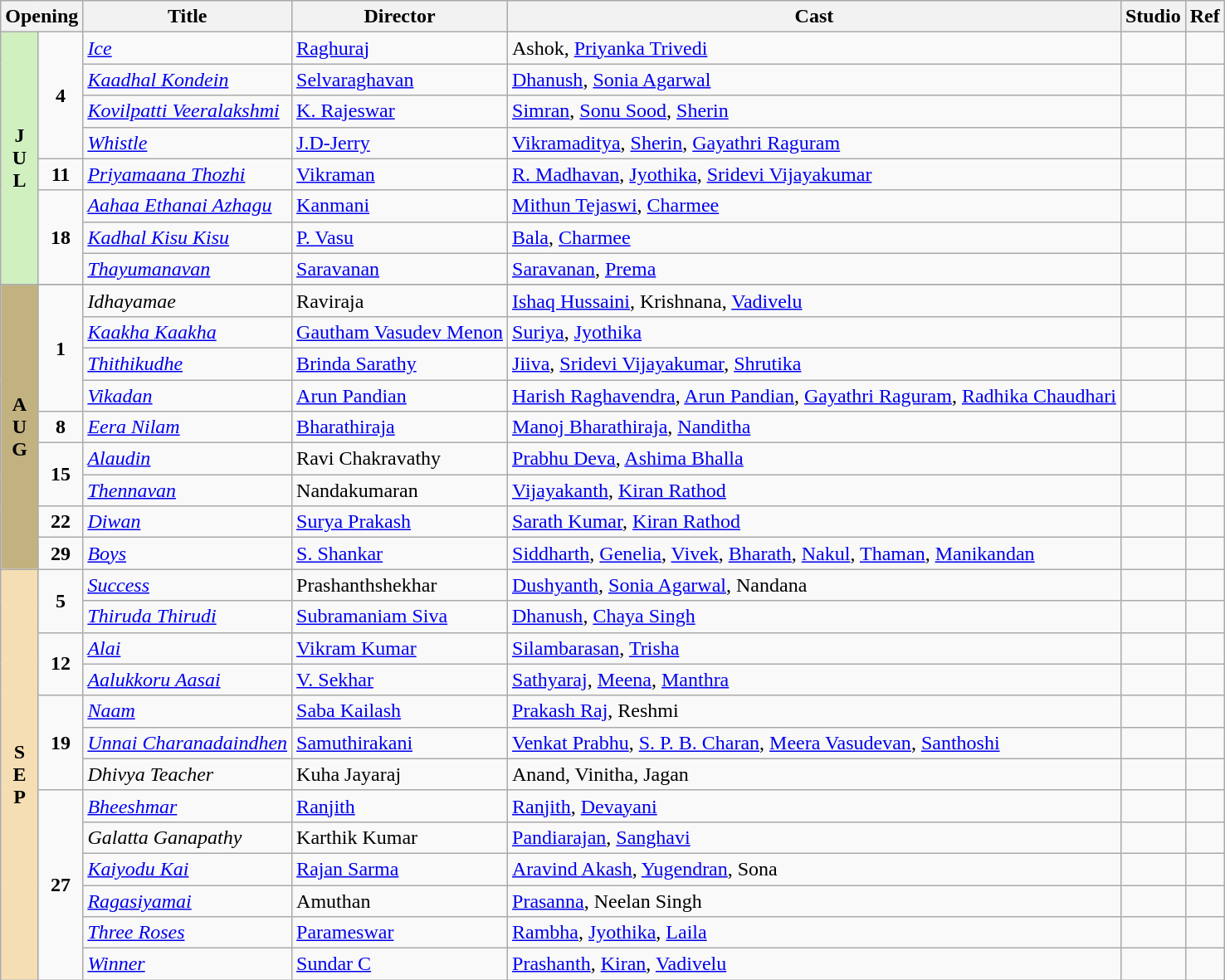<table class="wikitable">
<tr>
<th colspan="2">Opening</th>
<th>Title</th>
<th>Director</th>
<th>Cast</th>
<th>Studio</th>
<th>Ref</th>
</tr>
<tr July!>
<td rowspan="8" valign="center" align="center" style="background:#d0f0c0; textcolor:#000;"><strong>J<br>U<br>L</strong></td>
<td rowspan="4" align="center"><strong>4</strong></td>
<td><em><a href='#'>Ice</a></em></td>
<td><a href='#'>Raghuraj</a></td>
<td>Ashok, <a href='#'>Priyanka Trivedi</a></td>
<td></td>
<td></td>
</tr>
<tr>
<td><em><a href='#'>Kaadhal Kondein</a></em></td>
<td><a href='#'>Selvaraghavan</a></td>
<td><a href='#'>Dhanush</a>, <a href='#'>Sonia Agarwal</a></td>
<td></td>
<td></td>
</tr>
<tr>
<td><em><a href='#'>Kovilpatti Veeralakshmi</a></em></td>
<td><a href='#'>K. Rajeswar</a></td>
<td><a href='#'>Simran</a>, <a href='#'>Sonu Sood</a>, <a href='#'>Sherin</a></td>
<td></td>
<td></td>
</tr>
<tr>
<td><em><a href='#'>Whistle</a></em></td>
<td><a href='#'>J.D-Jerry</a></td>
<td><a href='#'>Vikramaditya</a>, <a href='#'>Sherin</a>, <a href='#'>Gayathri Raguram</a></td>
<td></td>
<td></td>
</tr>
<tr>
<td rowspan="1" align="center"><strong>11</strong></td>
<td><em><a href='#'>Priyamaana Thozhi</a></em></td>
<td><a href='#'>Vikraman</a></td>
<td><a href='#'>R. Madhavan</a>, <a href='#'>Jyothika</a>, <a href='#'>Sridevi Vijayakumar</a></td>
<td></td>
<td></td>
</tr>
<tr>
<td rowspan="3" align="center"><strong>18</strong></td>
<td><em><a href='#'>Aahaa Ethanai Azhagu</a></em></td>
<td><a href='#'>Kanmani</a></td>
<td><a href='#'>Mithun Tejaswi</a>, <a href='#'>Charmee</a></td>
<td></td>
<td></td>
</tr>
<tr>
<td><em><a href='#'>Kadhal Kisu Kisu</a></em></td>
<td><a href='#'>P. Vasu</a></td>
<td><a href='#'>Bala</a>, <a href='#'>Charmee</a></td>
<td></td>
<td></td>
</tr>
<tr>
<td><em><a href='#'>Thayumanavan</a></em></td>
<td><a href='#'>Saravanan</a></td>
<td><a href='#'>Saravanan</a>, <a href='#'>Prema</a></td>
<td></td>
<td></td>
</tr>
<tr>
</tr>
<tr August!>
<td rowspan="9" valign="center" align="center" style="background:#C2B280; textcolor:#000;"><strong>A<br>U<br>G</strong></td>
<td rowspan="4" align="center"><strong>1</strong></td>
<td><em>Idhayamae</em></td>
<td>Raviraja</td>
<td><a href='#'>Ishaq Hussaini</a>, Krishnana, <a href='#'>Vadivelu</a></td>
<td></td>
<td></td>
</tr>
<tr>
<td><em><a href='#'>Kaakha Kaakha</a></em></td>
<td><a href='#'>Gautham Vasudev Menon</a></td>
<td><a href='#'>Suriya</a>, <a href='#'>Jyothika</a></td>
<td></td>
<td></td>
</tr>
<tr>
<td><em><a href='#'>Thithikudhe</a></em></td>
<td><a href='#'>Brinda Sarathy</a></td>
<td><a href='#'>Jiiva</a>, <a href='#'>Sridevi Vijayakumar</a>, <a href='#'>Shrutika</a></td>
<td></td>
<td></td>
</tr>
<tr>
<td><em><a href='#'>Vikadan</a></em></td>
<td><a href='#'>Arun Pandian</a></td>
<td><a href='#'>Harish Raghavendra</a>, <a href='#'>Arun Pandian</a>, <a href='#'>Gayathri Raguram</a>, <a href='#'>Radhika Chaudhari</a></td>
<td></td>
<td></td>
</tr>
<tr>
<td rowspan="1" align="center"><strong>8</strong></td>
<td><em><a href='#'>Eera Nilam</a></em></td>
<td><a href='#'>Bharathiraja</a></td>
<td><a href='#'>Manoj Bharathiraja</a>, <a href='#'>Nanditha</a></td>
<td></td>
<td></td>
</tr>
<tr>
<td rowspan="2" align="center"><strong>15</strong></td>
<td><em><a href='#'>Alaudin</a></em></td>
<td>Ravi Chakravathy</td>
<td><a href='#'>Prabhu Deva</a>, <a href='#'>Ashima Bhalla</a></td>
<td></td>
<td></td>
</tr>
<tr>
<td><em><a href='#'>Thennavan</a></em></td>
<td>Nandakumaran</td>
<td><a href='#'>Vijayakanth</a>, <a href='#'>Kiran Rathod</a></td>
<td></td>
<td></td>
</tr>
<tr>
<td rowspan="1" align="center"><strong>22</strong></td>
<td><em><a href='#'>Diwan</a></em></td>
<td><a href='#'>Surya Prakash</a></td>
<td><a href='#'>Sarath Kumar</a>, <a href='#'>Kiran Rathod</a></td>
<td></td>
<td></td>
</tr>
<tr>
<td rowspan="1" align="center"><strong>29</strong></td>
<td><em><a href='#'>Boys</a></em></td>
<td><a href='#'>S. Shankar</a></td>
<td><a href='#'>Siddharth</a>, <a href='#'>Genelia</a>, <a href='#'>Vivek</a>, <a href='#'>Bharath</a>, <a href='#'>Nakul</a>, <a href='#'>Thaman</a>, <a href='#'>Manikandan</a></td>
<td></td>
<td></td>
</tr>
<tr September!>
<td rowspan="13" valign="center" align="center" style="background:#F5DEB3; textcolor:#000;"><strong>S<br>E<br>P</strong></td>
<td rowspan="2" align="center"><strong>5</strong></td>
<td><em><a href='#'>Success</a></em></td>
<td>Prashanthshekhar</td>
<td><a href='#'>Dushyanth</a>, <a href='#'>Sonia Agarwal</a>, Nandana</td>
<td></td>
<td></td>
</tr>
<tr>
<td><em><a href='#'>Thiruda Thirudi</a></em></td>
<td><a href='#'>Subramaniam Siva</a></td>
<td><a href='#'>Dhanush</a>, <a href='#'>Chaya Singh</a></td>
<td></td>
<td></td>
</tr>
<tr>
<td rowspan="2" align="center"><strong>12</strong></td>
<td><em><a href='#'>Alai</a></em></td>
<td><a href='#'>Vikram Kumar</a></td>
<td><a href='#'>Silambarasan</a>, <a href='#'>Trisha</a></td>
<td></td>
<td></td>
</tr>
<tr>
<td><em><a href='#'>Aalukkoru Aasai</a></em></td>
<td><a href='#'>V. Sekhar</a></td>
<td><a href='#'>Sathyaraj</a>, <a href='#'>Meena</a>, <a href='#'>Manthra</a></td>
<td></td>
<td></td>
</tr>
<tr>
<td rowspan="3" align="center"><strong>19</strong></td>
<td><em><a href='#'>Naam</a></em></td>
<td><a href='#'>Saba Kailash</a></td>
<td><a href='#'>Prakash Raj</a>, Reshmi</td>
<td></td>
<td></td>
</tr>
<tr>
<td><em><a href='#'>Unnai Charanadaindhen</a></em></td>
<td><a href='#'>Samuthirakani</a></td>
<td><a href='#'>Venkat Prabhu</a>, <a href='#'>S. P. B. Charan</a>, <a href='#'>Meera Vasudevan</a>, <a href='#'>Santhoshi</a></td>
<td></td>
<td></td>
</tr>
<tr>
<td><em>Dhivya Teacher</em></td>
<td>Kuha Jayaraj</td>
<td>Anand, Vinitha, Jagan</td>
<td></td>
<td></td>
</tr>
<tr>
<td rowspan="6" align="center"><strong>27</strong></td>
<td><em><a href='#'>Bheeshmar</a></em></td>
<td><a href='#'>Ranjith</a></td>
<td><a href='#'>Ranjith</a>, <a href='#'>Devayani</a></td>
<td></td>
<td></td>
</tr>
<tr>
<td><em>Galatta Ganapathy</em></td>
<td>Karthik Kumar</td>
<td><a href='#'>Pandiarajan</a>, <a href='#'>Sanghavi</a></td>
<td></td>
<td></td>
</tr>
<tr>
<td><em><a href='#'>Kaiyodu Kai</a></em></td>
<td><a href='#'>Rajan Sarma</a></td>
<td><a href='#'>Aravind Akash</a>, <a href='#'>Yugendran</a>, Sona</td>
<td></td>
<td></td>
</tr>
<tr>
<td><em><a href='#'>Ragasiyamai</a></em></td>
<td>Amuthan</td>
<td><a href='#'>Prasanna</a>, Neelan Singh</td>
<td></td>
<td></td>
</tr>
<tr>
<td><em><a href='#'>Three Roses</a></em></td>
<td><a href='#'>Parameswar</a></td>
<td><a href='#'>Rambha</a>, <a href='#'>Jyothika</a>, <a href='#'>Laila</a></td>
<td></td>
<td></td>
</tr>
<tr>
<td><em><a href='#'>Winner</a></em></td>
<td><a href='#'>Sundar C</a></td>
<td><a href='#'>Prashanth</a>, <a href='#'>Kiran</a>, <a href='#'>Vadivelu</a></td>
<td></td>
<td></td>
</tr>
</table>
